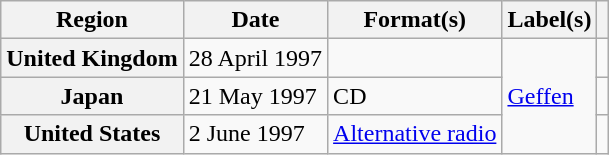<table class="wikitable plainrowheaders">
<tr>
<th scope="col">Region</th>
<th scope="col">Date</th>
<th scope="col">Format(s)</th>
<th scope="col">Label(s)</th>
<th scope="col"></th>
</tr>
<tr>
<th scope="row">United Kingdom</th>
<td>28 April 1997</td>
<td></td>
<td rowspan="3"><a href='#'>Geffen</a></td>
<td></td>
</tr>
<tr>
<th scope="row">Japan</th>
<td>21 May 1997</td>
<td>CD</td>
<td></td>
</tr>
<tr>
<th scope="row">United States</th>
<td>2 June 1997</td>
<td><a href='#'>Alternative radio</a></td>
<td></td>
</tr>
</table>
